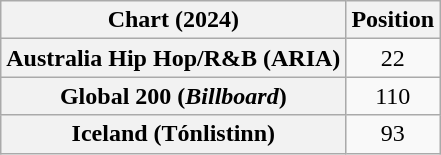<table class="wikitable sortable plainrowheaders" style="text-align:center">
<tr>
<th scope="col">Chart (2024)</th>
<th scope="col">Position</th>
</tr>
<tr>
<th scope="row">Australia Hip Hop/R&B (ARIA)</th>
<td>22</td>
</tr>
<tr>
<th scope="row">Global 200 (<em>Billboard</em>)</th>
<td>110</td>
</tr>
<tr>
<th scope="row">Iceland (Tónlistinn)</th>
<td>93</td>
</tr>
</table>
